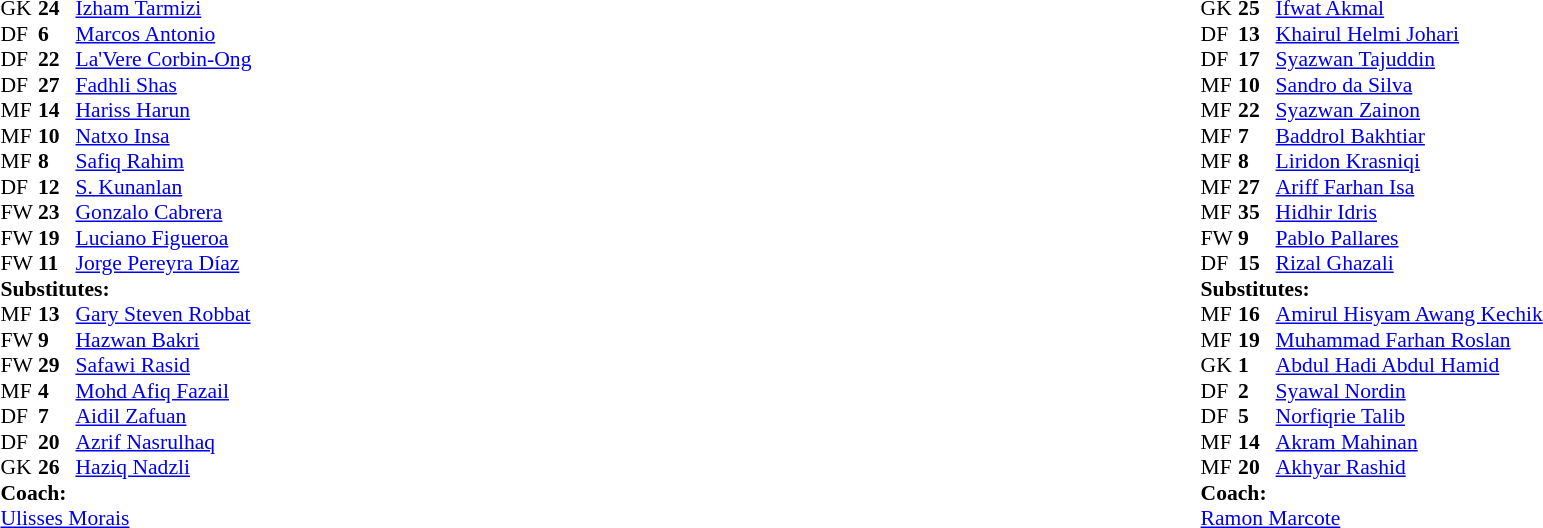<table width="100%">
<tr>
<td valign="top" width="45%"><br><table style="font-size: 90%" cellspacing="0" cellpadding="0">
<tr>
<th width="25"></th>
<th width="25"></th>
</tr>
<tr>
<td>GK</td>
<td><strong>24</strong></td>
<td><a href='#'>Izham Tarmizi</a></td>
<td></td>
<td></td>
</tr>
<tr>
<td>DF</td>
<td><strong>6</strong></td>
<td><a href='#'>Marcos Antonio</a></td>
<td></td>
<td></td>
</tr>
<tr>
<td>DF</td>
<td><strong>22</strong></td>
<td><a href='#'>La'Vere Corbin-Ong</a></td>
<td></td>
<td></td>
</tr>
<tr>
<td>DF</td>
<td><strong>27</strong></td>
<td><a href='#'>Fadhli Shas</a></td>
<td></td>
<td></td>
</tr>
<tr>
<td>MF</td>
<td><strong>14</strong></td>
<td><a href='#'>Hariss Harun</a></td>
<td></td>
<td></td>
</tr>
<tr>
<td>MF</td>
<td><strong>10</strong></td>
<td><a href='#'>Natxo Insa</a></td>
<td></td>
<td></td>
</tr>
<tr>
<td>MF</td>
<td><strong>8</strong></td>
<td><a href='#'>Safiq Rahim</a></td>
<td></td>
<td></td>
</tr>
<tr>
<td>DF</td>
<td><strong>12</strong></td>
<td><a href='#'>S. Kunanlan</a></td>
<td></td>
<td></td>
</tr>
<tr>
<td>FW</td>
<td><strong>23</strong></td>
<td><a href='#'>Gonzalo Cabrera</a></td>
<td></td>
<td></td>
</tr>
<tr>
<td>FW</td>
<td><strong>19</strong></td>
<td><a href='#'>Luciano Figueroa</a></td>
<td></td>
<td></td>
</tr>
<tr>
<td>FW</td>
<td><strong>11</strong></td>
<td><a href='#'>Jorge Pereyra Díaz</a></td>
<td></td>
<td></td>
</tr>
<tr>
<td colspan=3><strong>Substitutes:</strong></td>
</tr>
<tr>
<td>MF</td>
<td><strong>13</strong></td>
<td><a href='#'>Gary Steven Robbat</a></td>
<td></td>
<td></td>
</tr>
<tr>
<td>FW</td>
<td><strong>9</strong></td>
<td><a href='#'>Hazwan Bakri</a></td>
<td></td>
<td></td>
</tr>
<tr>
<td>FW</td>
<td><strong>29</strong></td>
<td><a href='#'>Safawi Rasid</a></td>
<td></td>
<td></td>
</tr>
<tr>
<td>MF</td>
<td><strong>4</strong></td>
<td><a href='#'>Mohd Afiq Fazail</a></td>
<td></td>
<td></td>
</tr>
<tr>
<td>DF</td>
<td><strong>7</strong></td>
<td><a href='#'>Aidil Zafuan</a></td>
<td></td>
<td></td>
</tr>
<tr>
<td>DF</td>
<td><strong>20</strong></td>
<td><a href='#'>Azrif Nasrulhaq</a></td>
<td></td>
<td></td>
</tr>
<tr>
<td>GK</td>
<td><strong>26</strong></td>
<td><a href='#'>Haziq Nadzli</a></td>
<td></td>
<td></td>
</tr>
<tr>
<td colspan=3><strong>Coach:</strong></td>
</tr>
<tr>
<td colspan=3><a href='#'>Ulisses Morais</a></td>
</tr>
</table>
</td>
<td valign="top"></td>
<td valign="top" width="55%"><br><table style="font-size: 90%" cellspacing="0" cellpadding="0" align="center">
<tr>
<th width="25"></th>
<th width="25"></th>
</tr>
<tr>
<td>GK</td>
<td><strong>25</strong></td>
<td><a href='#'>Ifwat Akmal</a></td>
<td></td>
<td></td>
</tr>
<tr>
<td>DF</td>
<td><strong>13</strong></td>
<td><a href='#'>Khairul Helmi Johari</a></td>
<td></td>
<td></td>
</tr>
<tr>
<td>DF</td>
<td><strong>17</strong></td>
<td><a href='#'>Syazwan Tajuddin</a></td>
<td></td>
<td></td>
</tr>
<tr>
<td>MF</td>
<td><strong>10</strong></td>
<td><a href='#'>Sandro da Silva</a></td>
<td></td>
<td></td>
</tr>
<tr>
<td>MF</td>
<td><strong>22</strong></td>
<td><a href='#'>Syazwan Zainon</a></td>
<td></td>
<td></td>
</tr>
<tr>
<td>MF</td>
<td><strong>7</strong></td>
<td><a href='#'>Baddrol Bakhtiar</a></td>
<td></td>
<td></td>
</tr>
<tr>
<td>MF</td>
<td><strong>8</strong></td>
<td><a href='#'>Liridon Krasniqi</a></td>
<td></td>
<td></td>
</tr>
<tr>
<td>MF</td>
<td><strong>27</strong></td>
<td><a href='#'>Ariff Farhan Isa</a></td>
<td></td>
<td></td>
</tr>
<tr>
<td>MF</td>
<td><strong>35</strong></td>
<td><a href='#'>Hidhir Idris</a></td>
<td></td>
<td></td>
</tr>
<tr>
<td>FW</td>
<td><strong>9</strong></td>
<td><a href='#'>Pablo Pallares</a></td>
<td></td>
<td></td>
</tr>
<tr>
<td>DF</td>
<td><strong>15</strong></td>
<td><a href='#'>Rizal Ghazali</a></td>
<td></td>
<td></td>
</tr>
<tr>
<td colspan=3><strong>Substitutes:</strong></td>
</tr>
<tr>
<td>MF</td>
<td><strong>16</strong></td>
<td><a href='#'>Amirul Hisyam Awang Kechik</a></td>
<td></td>
<td></td>
</tr>
<tr>
<td>MF</td>
<td><strong>19</strong></td>
<td><a href='#'>Muhammad Farhan Roslan</a></td>
<td></td>
<td></td>
</tr>
<tr>
<td>GK</td>
<td><strong>1</strong></td>
<td><a href='#'>Abdul Hadi Abdul Hamid</a></td>
<td></td>
<td></td>
</tr>
<tr>
<td>DF</td>
<td><strong>2</strong></td>
<td><a href='#'>Syawal Nordin</a></td>
<td></td>
<td></td>
</tr>
<tr>
<td>DF</td>
<td><strong>5</strong></td>
<td><a href='#'>Norfiqrie Talib</a></td>
<td></td>
<td></td>
</tr>
<tr>
<td>MF</td>
<td><strong>14</strong></td>
<td><a href='#'>Akram Mahinan</a></td>
<td></td>
<td></td>
</tr>
<tr>
<td>MF</td>
<td><strong>20</strong></td>
<td><a href='#'>Akhyar Rashid</a></td>
<td></td>
<td></td>
</tr>
<tr>
<td colspan=3><strong>Coach:</strong></td>
</tr>
<tr>
<td colspan=3><a href='#'>Ramon Marcote</a></td>
</tr>
</table>
</td>
</tr>
</table>
